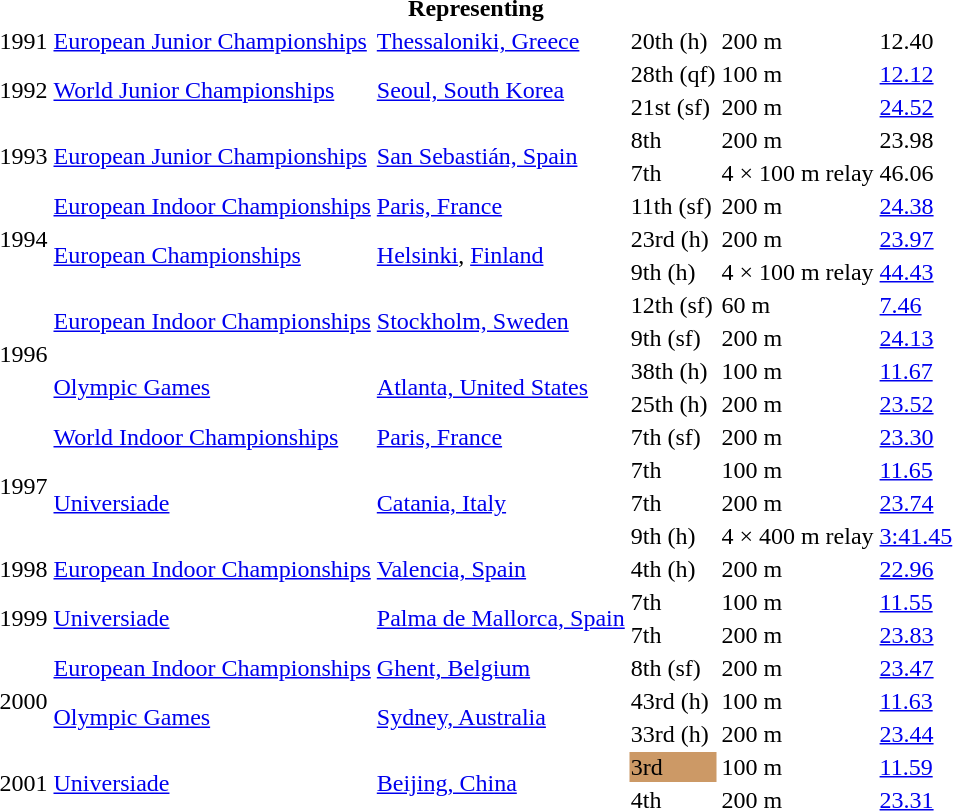<table>
<tr>
<th colspan="6">Representing </th>
</tr>
<tr>
<td>1991</td>
<td><a href='#'>European Junior Championships</a></td>
<td><a href='#'>Thessaloniki, Greece</a></td>
<td>20th (h)</td>
<td>200 m</td>
<td>12.40</td>
</tr>
<tr>
<td rowspan=2>1992</td>
<td rowspan=2><a href='#'>World Junior Championships</a></td>
<td rowspan=2><a href='#'>Seoul, South Korea</a></td>
<td>28th (qf)</td>
<td>100 m</td>
<td><a href='#'>12.12</a></td>
</tr>
<tr>
<td>21st (sf)</td>
<td>200 m</td>
<td><a href='#'>24.52</a></td>
</tr>
<tr>
<td rowspan=2>1993</td>
<td rowspan=2><a href='#'>European Junior Championships</a></td>
<td rowspan=2><a href='#'>San Sebastián, Spain</a></td>
<td>8th</td>
<td>200 m</td>
<td>23.98</td>
</tr>
<tr>
<td>7th</td>
<td>4 × 100 m relay</td>
<td>46.06</td>
</tr>
<tr>
<td rowspan=3>1994</td>
<td><a href='#'>European Indoor Championships</a></td>
<td><a href='#'>Paris, France</a></td>
<td>11th (sf)</td>
<td>200 m</td>
<td><a href='#'>24.38</a></td>
</tr>
<tr>
<td rowspan=2><a href='#'>European Championships</a></td>
<td rowspan=2><a href='#'>Helsinki</a>, <a href='#'>Finland</a></td>
<td>23rd (h)</td>
<td>200 m</td>
<td><a href='#'>23.97</a></td>
</tr>
<tr>
<td>9th (h)</td>
<td>4 × 100 m relay</td>
<td><a href='#'>44.43</a></td>
</tr>
<tr>
<td rowspan=4>1996</td>
<td rowspan=2><a href='#'>European Indoor Championships</a></td>
<td rowspan=2><a href='#'>Stockholm, Sweden</a></td>
<td>12th (sf)</td>
<td>60 m</td>
<td><a href='#'>7.46</a></td>
</tr>
<tr>
<td>9th (sf)</td>
<td>200 m</td>
<td><a href='#'>24.13</a></td>
</tr>
<tr>
<td rowspan=2><a href='#'>Olympic Games</a></td>
<td rowspan=2><a href='#'>Atlanta, United States</a></td>
<td>38th (h)</td>
<td>100 m</td>
<td><a href='#'>11.67</a></td>
</tr>
<tr>
<td>25th (h)</td>
<td>200 m</td>
<td><a href='#'>23.52</a></td>
</tr>
<tr>
<td rowspan=4>1997</td>
<td><a href='#'>World Indoor Championships</a></td>
<td><a href='#'>Paris, France</a></td>
<td>7th (sf)</td>
<td>200 m</td>
<td><a href='#'>23.30</a></td>
</tr>
<tr>
<td rowspan=3><a href='#'>Universiade</a></td>
<td rowspan=3><a href='#'>Catania, Italy</a></td>
<td>7th</td>
<td>100 m</td>
<td><a href='#'>11.65</a></td>
</tr>
<tr>
<td>7th</td>
<td>200 m</td>
<td><a href='#'>23.74</a></td>
</tr>
<tr>
<td>9th (h)</td>
<td>4 × 400 m relay</td>
<td><a href='#'>3:41.45</a></td>
</tr>
<tr>
<td>1998</td>
<td><a href='#'>European Indoor Championships</a></td>
<td><a href='#'>Valencia, Spain</a></td>
<td>4th (h)</td>
<td>200 m</td>
<td><a href='#'>22.96</a></td>
</tr>
<tr>
<td rowspan=2>1999</td>
<td rowspan=2><a href='#'>Universiade</a></td>
<td rowspan=2><a href='#'>Palma de Mallorca, Spain</a></td>
<td>7th</td>
<td>100 m</td>
<td><a href='#'>11.55</a></td>
</tr>
<tr>
<td>7th</td>
<td>200 m</td>
<td><a href='#'>23.83</a></td>
</tr>
<tr>
<td rowspan=3>2000</td>
<td><a href='#'>European Indoor Championships</a></td>
<td><a href='#'>Ghent, Belgium</a></td>
<td>8th (sf)</td>
<td>200 m</td>
<td><a href='#'>23.47</a></td>
</tr>
<tr>
<td rowspan=2><a href='#'>Olympic Games</a></td>
<td rowspan=2><a href='#'>Sydney, Australia</a></td>
<td>43rd (h)</td>
<td>100 m</td>
<td><a href='#'>11.63</a></td>
</tr>
<tr>
<td>33rd (h)</td>
<td>200 m</td>
<td><a href='#'>23.44</a></td>
</tr>
<tr>
<td rowspan=2>2001</td>
<td rowspan=2><a href='#'>Universiade</a></td>
<td rowspan=2><a href='#'>Beijing, China</a></td>
<td bgcolor=cc9966>3rd</td>
<td>100 m</td>
<td><a href='#'>11.59</a></td>
</tr>
<tr>
<td>4th</td>
<td>200 m</td>
<td><a href='#'>23.31</a></td>
</tr>
</table>
